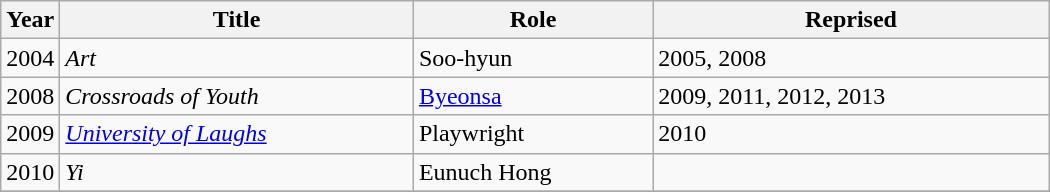<table class="wikitable" style="width:700px">
<tr>
<th width=10>Year</th>
<th>Title</th>
<th>Role</th>
<th>Reprised</th>
</tr>
<tr>
<td>2004</td>
<td><em>Art</em></td>
<td>Soo-hyun</td>
<td>2005, 2008</td>
</tr>
<tr>
<td>2008</td>
<td><em>Crossroads of Youth</em></td>
<td><a href='#'>Byeonsa</a></td>
<td>2009, 2011, 2012, 2013</td>
</tr>
<tr>
<td>2009</td>
<td><em><a href='#'>University of Laughs</a></em></td>
<td>Playwright</td>
<td>2010</td>
</tr>
<tr>
<td>2010</td>
<td><em>Yi</em></td>
<td>Eunuch Hong</td>
<td></td>
</tr>
<tr>
</tr>
</table>
